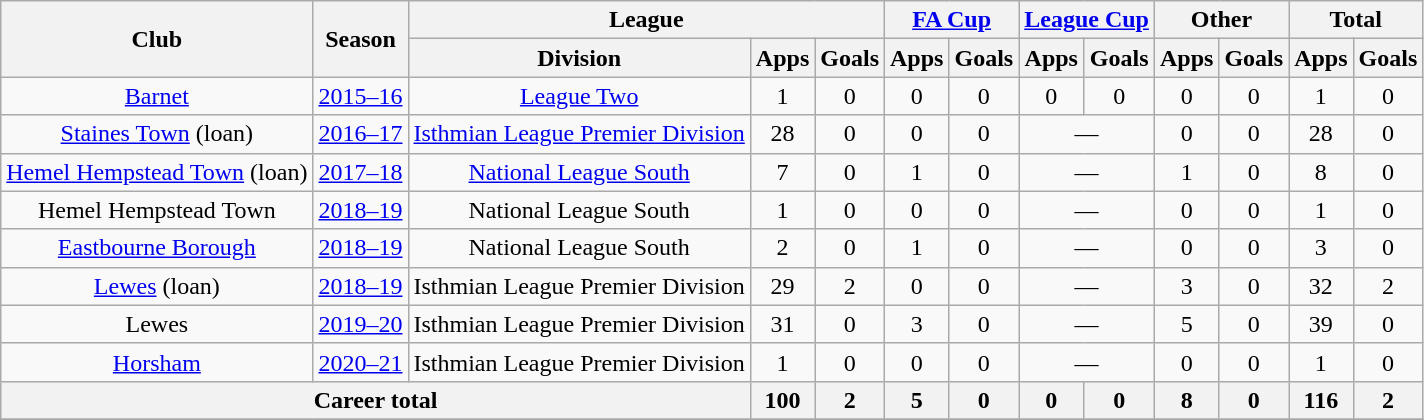<table class="wikitable" style="text-align:center">
<tr>
<th rowspan=2>Club</th>
<th rowspan=2>Season</th>
<th colspan=3>League</th>
<th colspan=2><a href='#'>FA Cup</a></th>
<th colspan=2><a href='#'>League Cup</a></th>
<th colspan=2>Other</th>
<th colspan=2>Total</th>
</tr>
<tr>
<th>Division</th>
<th>Apps</th>
<th>Goals</th>
<th>Apps</th>
<th>Goals</th>
<th>Apps</th>
<th>Goals</th>
<th>Apps</th>
<th>Goals</th>
<th>Apps</th>
<th>Goals</th>
</tr>
<tr>
<td><a href='#'>Barnet</a></td>
<td><a href='#'>2015–16</a></td>
<td><a href='#'>League Two</a></td>
<td>1</td>
<td>0</td>
<td>0</td>
<td>0</td>
<td>0</td>
<td>0</td>
<td>0</td>
<td>0</td>
<td>1</td>
<td>0</td>
</tr>
<tr>
<td><a href='#'>Staines Town</a> (loan)</td>
<td><a href='#'>2016–17</a></td>
<td><a href='#'>Isthmian League Premier Division</a></td>
<td>28</td>
<td>0</td>
<td>0</td>
<td>0</td>
<td colspan="2">―</td>
<td>0</td>
<td>0</td>
<td>28</td>
<td>0</td>
</tr>
<tr>
<td><a href='#'>Hemel Hempstead Town</a> (loan)</td>
<td><a href='#'>2017–18</a></td>
<td><a href='#'>National League South</a></td>
<td>7</td>
<td>0</td>
<td>1</td>
<td>0</td>
<td colspan="2">―</td>
<td>1</td>
<td>0</td>
<td>8</td>
<td>0</td>
</tr>
<tr>
<td>Hemel Hempstead Town</td>
<td><a href='#'>2018–19</a></td>
<td>National League South</td>
<td>1</td>
<td>0</td>
<td>0</td>
<td>0</td>
<td colspan="2">―</td>
<td>0</td>
<td>0</td>
<td>1</td>
<td>0</td>
</tr>
<tr>
<td><a href='#'>Eastbourne Borough</a></td>
<td><a href='#'>2018–19</a></td>
<td>National League South</td>
<td>2</td>
<td>0</td>
<td>1</td>
<td>0</td>
<td colspan="2">―</td>
<td>0</td>
<td>0</td>
<td>3</td>
<td>0</td>
</tr>
<tr>
<td><a href='#'>Lewes</a> (loan)</td>
<td><a href='#'>2018–19</a></td>
<td>Isthmian League Premier Division</td>
<td>29</td>
<td>2</td>
<td>0</td>
<td>0</td>
<td colspan="2">―</td>
<td>3</td>
<td>0</td>
<td>32</td>
<td>2</td>
</tr>
<tr>
<td>Lewes</td>
<td><a href='#'>2019–20</a></td>
<td>Isthmian League Premier Division</td>
<td>31</td>
<td>0</td>
<td>3</td>
<td>0</td>
<td colspan="2">―</td>
<td>5</td>
<td>0</td>
<td>39</td>
<td>0</td>
</tr>
<tr>
<td><a href='#'>Horsham</a></td>
<td><a href='#'>2020–21</a></td>
<td>Isthmian League Premier Division</td>
<td>1</td>
<td>0</td>
<td>0</td>
<td>0</td>
<td colspan="2">―</td>
<td>0</td>
<td>0</td>
<td>1</td>
<td>0</td>
</tr>
<tr>
<th colspan="3">Career total</th>
<th>100</th>
<th>2</th>
<th>5</th>
<th>0</th>
<th>0</th>
<th>0</th>
<th>8</th>
<th>0</th>
<th>116</th>
<th>2</th>
</tr>
<tr>
</tr>
</table>
